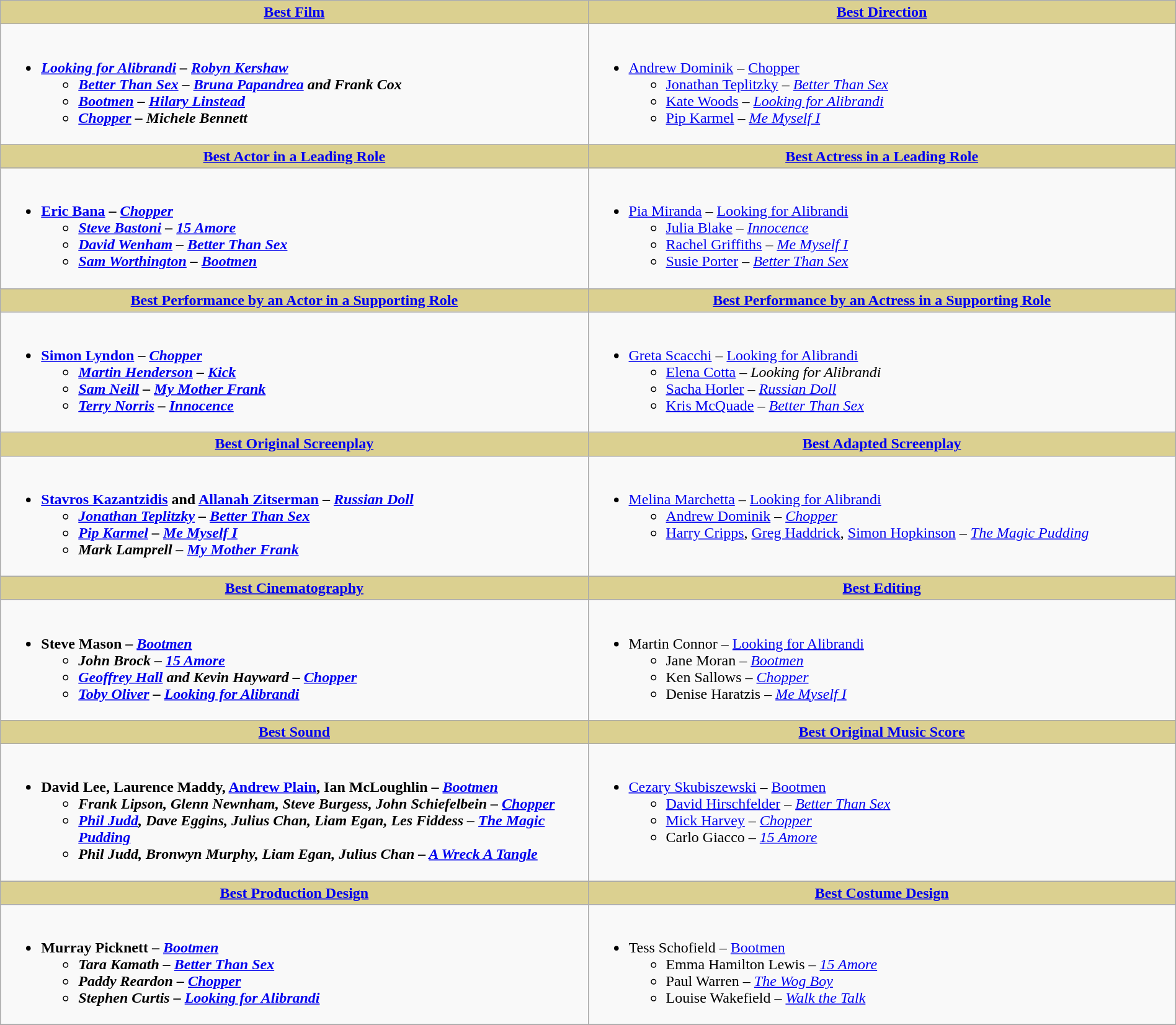<table class=wikitable style="width:100%">
<tr>
<th style="background:#DBD090;" ! width="50%"><a href='#'>Best Film</a></th>
<th style="background:#DBD090;" ! width="50%"><a href='#'>Best Direction</a></th>
</tr>
<tr>
<td valign="top"><br><ul><li><strong><em><a href='#'>Looking for Alibrandi</a><em> – <a href='#'>Robyn Kershaw</a><strong><ul><li></em><a href='#'>Better Than Sex</a><em> – <a href='#'>Bruna Papandrea</a> and Frank Cox</li><li></em><a href='#'>Bootmen</a><em> – <a href='#'>Hilary Linstead</a></li><li></em><a href='#'>Chopper</a><em> – Michele Bennett</li></ul></li></ul></td>
<td valign="top"><br><ul><li></strong><a href='#'>Andrew Dominik</a> – </em><a href='#'>Chopper</a></em></strong><ul><li><a href='#'>Jonathan Teplitzky</a> – <em><a href='#'>Better Than Sex</a></em></li><li><a href='#'>Kate Woods</a> – <em><a href='#'>Looking for Alibrandi</a></em></li><li><a href='#'>Pip Karmel</a> – <em><a href='#'>Me Myself I</a></em></li></ul></li></ul></td>
</tr>
<tr>
<th style="background:#DBD090;" ! width="50%"><a href='#'>Best Actor in a Leading Role</a></th>
<th style="background:#DBD090;" ! width="50%"><a href='#'>Best Actress in a Leading Role</a></th>
</tr>
<tr>
<td valign="top"><br><ul><li><strong><a href='#'>Eric Bana</a> – <em><a href='#'>Chopper</a><strong><em><ul><li><a href='#'>Steve Bastoni</a> – </em><a href='#'>15 Amore</a><em></li><li><a href='#'>David Wenham</a> – </em><a href='#'>Better Than Sex</a><em></li><li><a href='#'>Sam Worthington</a> – </em><a href='#'>Bootmen</a><em></li></ul></li></ul></td>
<td valign="top"><br><ul><li></strong><a href='#'>Pia Miranda</a> – </em><a href='#'>Looking for Alibrandi</a></em></strong><ul><li><a href='#'>Julia Blake</a> – <em><a href='#'>Innocence</a></em></li><li><a href='#'>Rachel Griffiths</a> – <em><a href='#'>Me Myself I</a></em></li><li><a href='#'>Susie Porter</a> – <em><a href='#'>Better Than Sex</a></em></li></ul></li></ul></td>
</tr>
<tr>
<th style="background:#DBD090;" ! width="50%"><a href='#'>Best Performance by an Actor in a Supporting Role</a></th>
<th style="background:#DBD090;" ! width="50%"><a href='#'>Best Performance by an Actress in a Supporting Role</a></th>
</tr>
<tr>
<td valign="top"><br><ul><li><strong><a href='#'>Simon Lyndon</a> – <em><a href='#'>Chopper</a><strong><em><ul><li><a href='#'>Martin Henderson</a> – </em><a href='#'>Kick</a><em></li><li><a href='#'>Sam Neill</a> – </em><a href='#'>My Mother Frank</a><em></li><li><a href='#'>Terry Norris</a> – </em><a href='#'>Innocence</a><em></li></ul></li></ul></td>
<td valign="top"><br><ul><li></strong><a href='#'>Greta Scacchi</a> – </em><a href='#'>Looking for Alibrandi</a></em></strong><ul><li><a href='#'>Elena Cotta</a> – <em>Looking for Alibrandi</em></li><li><a href='#'>Sacha Horler</a> – <em><a href='#'>Russian Doll</a></em></li><li><a href='#'>Kris McQuade</a> – <em><a href='#'>Better Than Sex</a></em></li></ul></li></ul></td>
</tr>
<tr>
<th style="background:#DBD090;" ! width="50%"><a href='#'>Best Original Screenplay</a></th>
<th style="background:#DBD090;" ! width="50%"><a href='#'>Best Adapted Screenplay</a></th>
</tr>
<tr>
<td valign="top"><br><ul><li><strong><a href='#'>Stavros Kazantzidis</a> and <a href='#'>Allanah Zitserman</a> – <em><a href='#'>Russian Doll</a><strong><em><ul><li><a href='#'>Jonathan Teplitzky</a> – </em><a href='#'>Better Than Sex</a><em></li><li><a href='#'>Pip Karmel</a> – </em><a href='#'>Me Myself I</a><em></li><li>Mark Lamprell – </em><a href='#'>My Mother Frank</a><em></li></ul></li></ul></td>
<td valign="top"><br><ul><li></strong><a href='#'>Melina Marchetta</a> – </em><a href='#'>Looking for Alibrandi</a></em></strong><ul><li><a href='#'>Andrew Dominik</a> – <em><a href='#'>Chopper</a></em></li><li><a href='#'>Harry Cripps</a>, <a href='#'>Greg Haddrick</a>, <a href='#'>Simon Hopkinson</a> – <em><a href='#'>The Magic Pudding</a></em></li></ul></li></ul></td>
</tr>
<tr>
<th style="background:#DBD090;" ! width="50%"><a href='#'>Best Cinematography</a></th>
<th style="background:#DBD090;" ! width="50%"><a href='#'>Best Editing</a></th>
</tr>
<tr>
<td valign="top"><br><ul><li><strong>Steve Mason – <em><a href='#'>Bootmen</a><strong><em><ul><li>John Brock – </em><a href='#'>15 Amore</a><em></li><li><a href='#'>Geoffrey Hall</a> and Kevin Hayward – </em><a href='#'>Chopper</a><em></li><li><a href='#'>Toby Oliver</a> – </em><a href='#'>Looking for Alibrandi</a><em></li></ul></li></ul></td>
<td valign="top"><br><ul><li></strong>Martin Connor – </em><a href='#'>Looking for Alibrandi</a></em></strong><ul><li>Jane Moran – <em><a href='#'>Bootmen</a></em></li><li>Ken Sallows – <em><a href='#'>Chopper</a></em></li><li>Denise Haratzis – <em><a href='#'>Me Myself I</a></em></li></ul></li></ul></td>
</tr>
<tr>
<th style="background:#DBD090;" ! width="50%"><a href='#'>Best Sound</a></th>
<th style="background:#DBD090;" ! width="50%"><a href='#'>Best Original Music Score</a></th>
</tr>
<tr>
<td valign="top"><br><ul><li><strong>David Lee, Laurence Maddy, <a href='#'>Andrew Plain</a>, Ian McLoughlin – <em><a href='#'>Bootmen</a><strong><em><ul><li>Frank Lipson, Glenn Newnham, Steve Burgess, John Schiefelbein – </em><a href='#'>Chopper</a><em></li><li><a href='#'>Phil Judd</a>, Dave Eggins, Julius Chan, Liam Egan, Les Fiddess – </em><a href='#'>The Magic Pudding</a><em></li><li>Phil Judd, Bronwyn Murphy, Liam Egan, Julius Chan – </em><a href='#'>A Wreck A Tangle</a><em></li></ul></li></ul></td>
<td valign="top"><br><ul><li></strong><a href='#'>Cezary Skubiszewski</a> – </em><a href='#'>Bootmen</a></em></strong><ul><li><a href='#'>David Hirschfelder</a> – <em><a href='#'>Better Than Sex</a></em></li><li><a href='#'>Mick Harvey</a> – <em><a href='#'>Chopper</a></em></li><li>Carlo Giacco – <em><a href='#'>15 Amore</a></em></li></ul></li></ul></td>
</tr>
<tr>
<th style="background:#DBD090;" ! width="50%"><a href='#'>Best Production Design</a></th>
<th style="background:#DBD090;" ! width="50%"><a href='#'>Best Costume Design</a></th>
</tr>
<tr>
<td valign="top"><br><ul><li><strong>Murray Picknett – <em><a href='#'>Bootmen</a><strong><em><ul><li>Tara Kamath – </em><a href='#'>Better Than Sex</a><em></li><li>Paddy Reardon – </em><a href='#'>Chopper</a><em></li><li>Stephen Curtis – </em><a href='#'>Looking for Alibrandi</a><em></li></ul></li></ul></td>
<td valign="top"><br><ul><li></strong>Tess Schofield – </em><a href='#'>Bootmen</a></em></strong><ul><li>Emma Hamilton Lewis – <em><a href='#'>15 Amore</a></em></li><li>Paul Warren – <em><a href='#'>The Wog Boy</a></em></li><li>Louise Wakefield – <em><a href='#'>Walk the Talk</a></em></li></ul></li></ul></td>
</tr>
<tr>
</tr>
</table>
